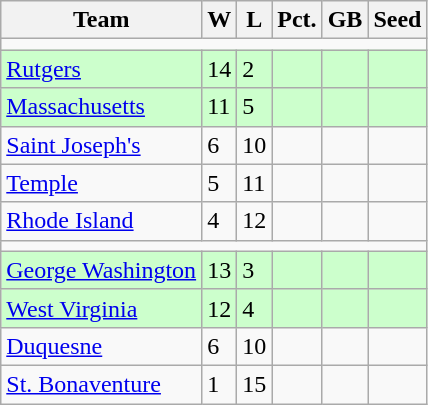<table class=wikitable>
<tr>
<th>Team</th>
<th>W</th>
<th>L</th>
<th>Pct.</th>
<th>GB</th>
<th>Seed</th>
</tr>
<tr>
<td colspan=6></td>
</tr>
<tr bgcolor=#ccffcc>
<td><a href='#'>Rutgers</a></td>
<td>14</td>
<td>2</td>
<td></td>
<td></td>
<td></td>
</tr>
<tr bgcolor=#ccffcc>
<td><a href='#'>Massachusetts</a></td>
<td>11</td>
<td>5</td>
<td></td>
<td></td>
<td></td>
</tr>
<tr>
<td><a href='#'>Saint Joseph's</a></td>
<td>6</td>
<td>10</td>
<td></td>
<td></td>
<td></td>
</tr>
<tr>
<td><a href='#'>Temple</a></td>
<td>5</td>
<td>11</td>
<td></td>
<td></td>
<td></td>
</tr>
<tr>
<td><a href='#'>Rhode Island</a></td>
<td>4</td>
<td>12</td>
<td></td>
<td></td>
<td></td>
</tr>
<tr>
<td colspan=6></td>
</tr>
<tr bgcolor=#ccffcc>
<td><a href='#'>George Washington</a></td>
<td>13</td>
<td>3</td>
<td></td>
<td></td>
<td></td>
</tr>
<tr bgcolor=#ccffcc>
<td><a href='#'>West Virginia</a></td>
<td>12</td>
<td>4</td>
<td></td>
<td></td>
<td></td>
</tr>
<tr>
<td><a href='#'>Duquesne</a></td>
<td>6</td>
<td>10</td>
<td></td>
<td></td>
<td></td>
</tr>
<tr>
<td><a href='#'>St. Bonaventure</a></td>
<td>1</td>
<td>15</td>
<td></td>
<td></td>
<td></td>
</tr>
</table>
